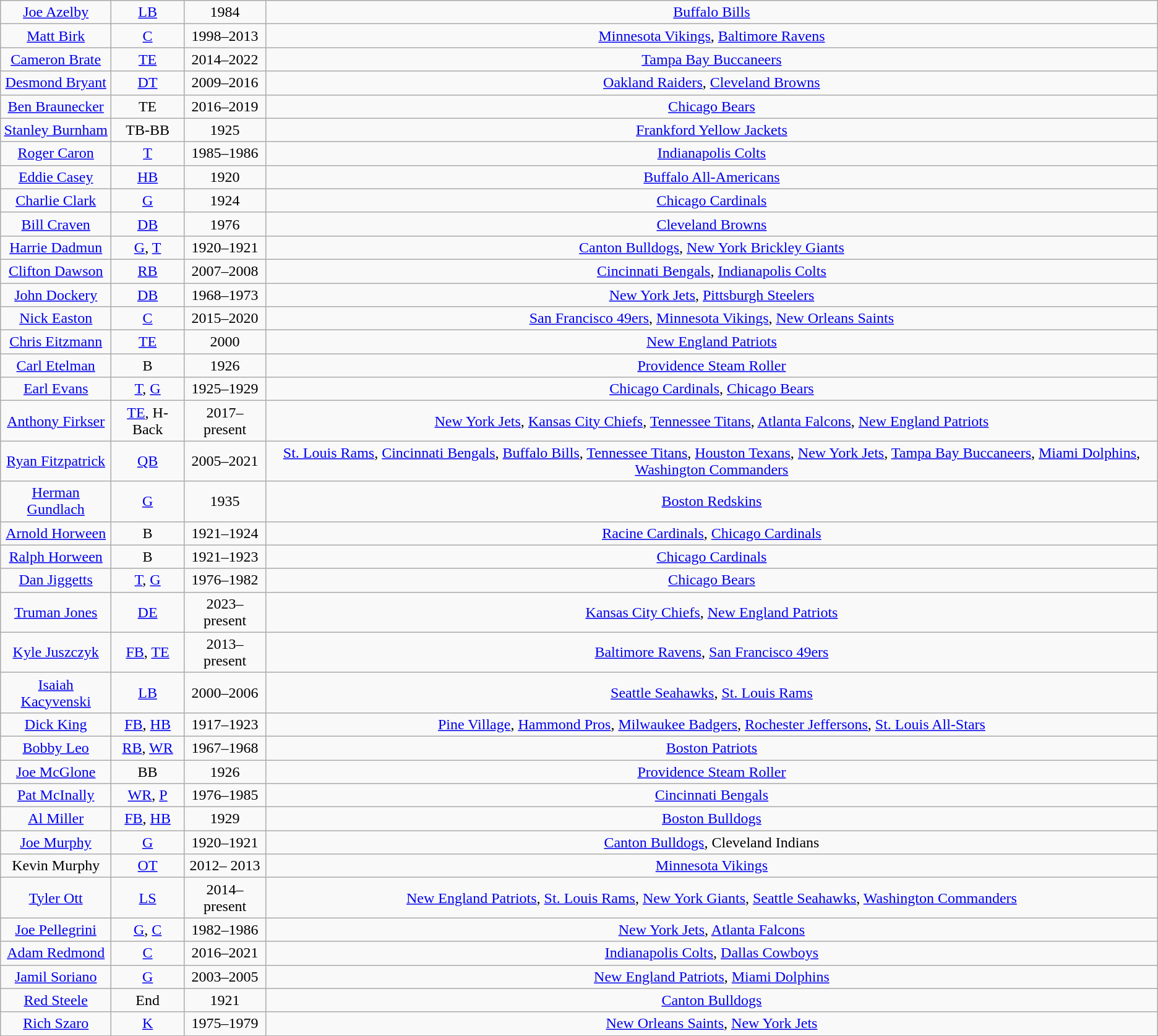<table class="wikitable" style="text-align:center">
<tr>
<td><a href='#'>Joe Azelby</a></td>
<td><a href='#'>LB</a></td>
<td>1984</td>
<td><a href='#'>Buffalo Bills</a></td>
</tr>
<tr>
<td><a href='#'>Matt Birk</a></td>
<td><a href='#'>C</a></td>
<td>1998–2013</td>
<td><a href='#'>Minnesota Vikings</a>, <a href='#'>Baltimore Ravens</a></td>
</tr>
<tr>
<td><a href='#'>Cameron Brate</a></td>
<td><a href='#'>TE</a></td>
<td>2014–2022</td>
<td><a href='#'>Tampa Bay Buccaneers</a></td>
</tr>
<tr>
<td><a href='#'>Desmond Bryant</a></td>
<td><a href='#'>DT</a></td>
<td>2009–2016</td>
<td><a href='#'>Oakland Raiders</a>, <a href='#'>Cleveland Browns</a></td>
</tr>
<tr>
<td><a href='#'>Ben Braunecker</a></td>
<td>TE</td>
<td>2016–2019</td>
<td><a href='#'>Chicago Bears</a></td>
</tr>
<tr>
<td><a href='#'>Stanley Burnham</a></td>
<td>TB-BB</td>
<td>1925</td>
<td><a href='#'>Frankford Yellow Jackets</a></td>
</tr>
<tr>
<td><a href='#'>Roger Caron</a></td>
<td><a href='#'>T</a></td>
<td>1985–1986</td>
<td><a href='#'>Indianapolis Colts</a></td>
</tr>
<tr>
<td><a href='#'>Eddie Casey</a></td>
<td><a href='#'>HB</a></td>
<td>1920</td>
<td><a href='#'>Buffalo All-Americans</a></td>
</tr>
<tr>
<td><a href='#'>Charlie Clark</a></td>
<td><a href='#'>G</a></td>
<td>1924</td>
<td><a href='#'>Chicago Cardinals</a></td>
</tr>
<tr>
<td><a href='#'>Bill Craven</a></td>
<td><a href='#'>DB</a></td>
<td>1976</td>
<td><a href='#'>Cleveland Browns</a></td>
</tr>
<tr>
<td><a href='#'>Harrie Dadmun</a></td>
<td><a href='#'>G</a>, <a href='#'>T</a></td>
<td>1920–1921</td>
<td><a href='#'>Canton Bulldogs</a>, <a href='#'>New York Brickley Giants</a></td>
</tr>
<tr>
<td><a href='#'>Clifton Dawson</a></td>
<td><a href='#'>RB</a></td>
<td>2007–2008</td>
<td><a href='#'>Cincinnati Bengals</a>, <a href='#'>Indianapolis Colts</a></td>
</tr>
<tr>
<td><a href='#'>John Dockery</a></td>
<td><a href='#'>DB</a></td>
<td>1968–1973</td>
<td><a href='#'>New York Jets</a>, <a href='#'>Pittsburgh Steelers</a></td>
</tr>
<tr>
<td><a href='#'>Nick Easton</a></td>
<td><a href='#'>C</a></td>
<td>2015–2020</td>
<td><a href='#'>San Francisco 49ers</a>, <a href='#'>Minnesota Vikings</a>, <a href='#'>New Orleans Saints</a></td>
</tr>
<tr>
<td><a href='#'>Chris Eitzmann</a></td>
<td><a href='#'>TE</a></td>
<td>2000</td>
<td><a href='#'>New England Patriots</a></td>
</tr>
<tr>
<td><a href='#'>Carl Etelman</a></td>
<td>B</td>
<td>1926</td>
<td><a href='#'>Providence Steam Roller</a></td>
</tr>
<tr>
<td><a href='#'>Earl Evans</a></td>
<td><a href='#'>T</a>, <a href='#'>G</a></td>
<td>1925–1929</td>
<td><a href='#'>Chicago Cardinals</a>, <a href='#'>Chicago Bears</a></td>
</tr>
<tr>
<td><a href='#'>Anthony Firkser</a></td>
<td><a href='#'>TE</a>, H-Back</td>
<td>2017–present</td>
<td><a href='#'>New York Jets</a>, <a href='#'>Kansas City Chiefs</a>, <a href='#'>Tennessee Titans</a>,  <a href='#'>Atlanta Falcons</a>, <a href='#'>New England Patriots</a></td>
</tr>
<tr>
<td><a href='#'>Ryan Fitzpatrick</a></td>
<td><a href='#'>QB</a></td>
<td>2005–2021</td>
<td><a href='#'>St. Louis Rams</a>, <a href='#'>Cincinnati Bengals</a>, <a href='#'>Buffalo Bills</a>, <a href='#'>Tennessee Titans</a>, <a href='#'>Houston Texans</a>, <a href='#'>New York Jets</a>, <a href='#'>Tampa Bay Buccaneers</a>, <a href='#'>Miami Dolphins</a>, <a href='#'>Washington Commanders</a></td>
</tr>
<tr>
<td><a href='#'>Herman Gundlach</a></td>
<td><a href='#'>G</a></td>
<td>1935</td>
<td><a href='#'>Boston Redskins</a></td>
</tr>
<tr>
<td><a href='#'>Arnold Horween</a></td>
<td>B</td>
<td>1921–1924</td>
<td><a href='#'>Racine Cardinals</a>, <a href='#'>Chicago Cardinals</a></td>
</tr>
<tr>
<td><a href='#'>Ralph Horween</a></td>
<td>B</td>
<td>1921–1923</td>
<td><a href='#'>Chicago Cardinals</a></td>
</tr>
<tr>
<td><a href='#'>Dan Jiggetts</a></td>
<td><a href='#'>T</a>, <a href='#'>G</a></td>
<td>1976–1982</td>
<td><a href='#'>Chicago Bears</a></td>
</tr>
<tr>
<td><a href='#'>Truman Jones</a></td>
<td><a href='#'>DE</a></td>
<td>2023–present</td>
<td><a href='#'>Kansas City Chiefs</a>, <a href='#'>New England Patriots</a></td>
</tr>
<tr>
<td><a href='#'>Kyle Juszczyk</a></td>
<td><a href='#'>FB</a>, <a href='#'>TE</a></td>
<td>2013–present</td>
<td><a href='#'>Baltimore Ravens</a>, <a href='#'>San Francisco 49ers</a></td>
</tr>
<tr>
<td><a href='#'>Isaiah Kacyvenski</a></td>
<td><a href='#'>LB</a></td>
<td>2000–2006</td>
<td><a href='#'>Seattle Seahawks</a>, <a href='#'>St. Louis Rams</a></td>
</tr>
<tr>
<td><a href='#'>Dick King</a></td>
<td><a href='#'>FB</a>, <a href='#'>HB</a></td>
<td>1917–1923</td>
<td><a href='#'>Pine Village</a>, <a href='#'>Hammond Pros</a>, <a href='#'>Milwaukee Badgers</a>, <a href='#'>Rochester Jeffersons</a>, <a href='#'>St. Louis All-Stars</a></td>
</tr>
<tr>
<td><a href='#'>Bobby Leo</a></td>
<td><a href='#'>RB</a>, <a href='#'>WR</a></td>
<td>1967–1968</td>
<td><a href='#'>Boston Patriots</a></td>
</tr>
<tr>
<td><a href='#'>Joe McGlone</a></td>
<td>BB</td>
<td>1926</td>
<td><a href='#'>Providence Steam Roller</a></td>
</tr>
<tr>
<td><a href='#'>Pat McInally</a></td>
<td><a href='#'>WR</a>, <a href='#'>P</a></td>
<td>1976–1985</td>
<td><a href='#'>Cincinnati Bengals</a></td>
</tr>
<tr>
<td><a href='#'>Al Miller</a></td>
<td><a href='#'>FB</a>, <a href='#'>HB</a></td>
<td>1929</td>
<td><a href='#'>Boston Bulldogs</a></td>
</tr>
<tr>
<td><a href='#'>Joe Murphy</a></td>
<td><a href='#'>G</a></td>
<td>1920–1921</td>
<td><a href='#'>Canton Bulldogs</a>, Cleveland Indians</td>
</tr>
<tr>
<td>Kevin Murphy</td>
<td><a href='#'>OT</a></td>
<td>2012– 2013</td>
<td><a href='#'>Minnesota Vikings</a></td>
</tr>
<tr>
<td><a href='#'>Tyler Ott</a></td>
<td><a href='#'>LS</a></td>
<td>2014–present</td>
<td><a href='#'>New England Patriots</a>, <a href='#'>St. Louis Rams</a>, <a href='#'>New York Giants</a>, <a href='#'>Seattle Seahawks</a>, <a href='#'>Washington Commanders</a></td>
</tr>
<tr>
<td><a href='#'>Joe Pellegrini</a></td>
<td><a href='#'>G</a>, <a href='#'>C</a></td>
<td>1982–1986</td>
<td><a href='#'>New York Jets</a>, <a href='#'>Atlanta Falcons</a></td>
</tr>
<tr>
<td><a href='#'>Adam Redmond</a></td>
<td><a href='#'>C</a></td>
<td>2016–2021</td>
<td><a href='#'>Indianapolis Colts</a>, <a href='#'>Dallas Cowboys</a></td>
</tr>
<tr>
<td><a href='#'>Jamil Soriano</a></td>
<td><a href='#'>G</a></td>
<td>2003–2005</td>
<td><a href='#'>New England Patriots</a>, <a href='#'>Miami Dolphins</a></td>
</tr>
<tr>
<td><a href='#'>Red Steele</a></td>
<td>End</td>
<td>1921</td>
<td><a href='#'>Canton Bulldogs</a></td>
</tr>
<tr>
<td><a href='#'>Rich Szaro</a></td>
<td><a href='#'>K</a></td>
<td>1975–1979</td>
<td><a href='#'>New Orleans Saints</a>, <a href='#'>New York Jets</a></td>
</tr>
</table>
